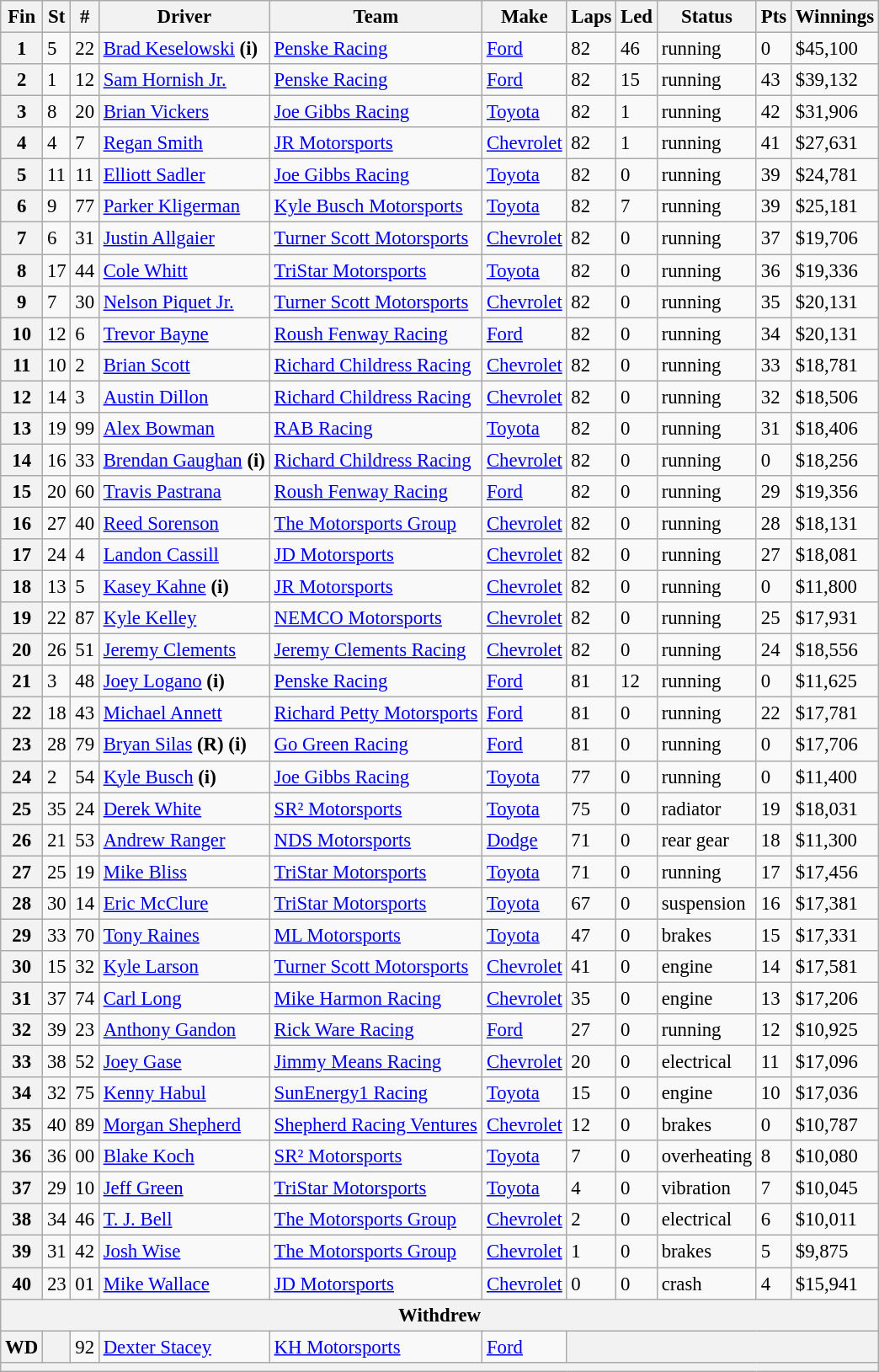<table class="wikitable" style="font-size:95%">
<tr>
<th>Fin</th>
<th>St</th>
<th>#</th>
<th>Driver</th>
<th>Team</th>
<th>Make</th>
<th>Laps</th>
<th>Led</th>
<th>Status</th>
<th>Pts</th>
<th>Winnings</th>
</tr>
<tr>
<th>1</th>
<td>5</td>
<td>22</td>
<td><a href='#'>Brad Keselowski</a> <strong>(i)</strong></td>
<td><a href='#'>Penske Racing</a></td>
<td><a href='#'>Ford</a></td>
<td>82</td>
<td>46</td>
<td>running</td>
<td>0</td>
<td>$45,100</td>
</tr>
<tr>
<th>2</th>
<td>1</td>
<td>12</td>
<td><a href='#'>Sam Hornish Jr.</a></td>
<td><a href='#'>Penske Racing</a></td>
<td><a href='#'>Ford</a></td>
<td>82</td>
<td>15</td>
<td>running</td>
<td>43</td>
<td>$39,132</td>
</tr>
<tr>
<th>3</th>
<td>8</td>
<td>20</td>
<td><a href='#'>Brian Vickers</a></td>
<td><a href='#'>Joe Gibbs Racing</a></td>
<td><a href='#'>Toyota</a></td>
<td>82</td>
<td>1</td>
<td>running</td>
<td>42</td>
<td>$31,906</td>
</tr>
<tr>
<th>4</th>
<td>4</td>
<td>7</td>
<td><a href='#'>Regan Smith</a></td>
<td><a href='#'>JR Motorsports</a></td>
<td><a href='#'>Chevrolet</a></td>
<td>82</td>
<td>1</td>
<td>running</td>
<td>41</td>
<td>$27,631</td>
</tr>
<tr>
<th>5</th>
<td>11</td>
<td>11</td>
<td><a href='#'>Elliott Sadler</a></td>
<td><a href='#'>Joe Gibbs Racing</a></td>
<td><a href='#'>Toyota</a></td>
<td>82</td>
<td>0</td>
<td>running</td>
<td>39</td>
<td>$24,781</td>
</tr>
<tr>
<th>6</th>
<td>9</td>
<td>77</td>
<td><a href='#'>Parker Kligerman</a></td>
<td><a href='#'>Kyle Busch Motorsports</a></td>
<td><a href='#'>Toyota</a></td>
<td>82</td>
<td>7</td>
<td>running</td>
<td>39</td>
<td>$25,181</td>
</tr>
<tr>
<th>7</th>
<td>6</td>
<td>31</td>
<td><a href='#'>Justin Allgaier</a></td>
<td><a href='#'>Turner Scott Motorsports</a></td>
<td><a href='#'>Chevrolet</a></td>
<td>82</td>
<td>0</td>
<td>running</td>
<td>37</td>
<td>$19,706</td>
</tr>
<tr>
<th>8</th>
<td>17</td>
<td>44</td>
<td><a href='#'>Cole Whitt</a></td>
<td><a href='#'>TriStar Motorsports</a></td>
<td><a href='#'>Toyota</a></td>
<td>82</td>
<td>0</td>
<td>running</td>
<td>36</td>
<td>$19,336</td>
</tr>
<tr>
<th>9</th>
<td>7</td>
<td>30</td>
<td><a href='#'>Nelson Piquet Jr.</a></td>
<td><a href='#'>Turner Scott Motorsports</a></td>
<td><a href='#'>Chevrolet</a></td>
<td>82</td>
<td>0</td>
<td>running</td>
<td>35</td>
<td>$20,131</td>
</tr>
<tr>
<th>10</th>
<td>12</td>
<td>6</td>
<td><a href='#'>Trevor Bayne</a></td>
<td><a href='#'>Roush Fenway Racing</a></td>
<td><a href='#'>Ford</a></td>
<td>82</td>
<td>0</td>
<td>running</td>
<td>34</td>
<td>$20,131</td>
</tr>
<tr>
<th>11</th>
<td>10</td>
<td>2</td>
<td><a href='#'>Brian Scott</a></td>
<td><a href='#'>Richard Childress Racing</a></td>
<td><a href='#'>Chevrolet</a></td>
<td>82</td>
<td>0</td>
<td>running</td>
<td>33</td>
<td>$18,781</td>
</tr>
<tr>
<th>12</th>
<td>14</td>
<td>3</td>
<td><a href='#'>Austin Dillon</a></td>
<td><a href='#'>Richard Childress Racing</a></td>
<td><a href='#'>Chevrolet</a></td>
<td>82</td>
<td>0</td>
<td>running</td>
<td>32</td>
<td>$18,506</td>
</tr>
<tr>
<th>13</th>
<td>19</td>
<td>99</td>
<td><a href='#'>Alex Bowman</a></td>
<td><a href='#'>RAB Racing</a></td>
<td><a href='#'>Toyota</a></td>
<td>82</td>
<td>0</td>
<td>running</td>
<td>31</td>
<td>$18,406</td>
</tr>
<tr>
<th>14</th>
<td>16</td>
<td>33</td>
<td><a href='#'>Brendan Gaughan</a> <strong>(i)</strong></td>
<td><a href='#'>Richard Childress Racing</a></td>
<td><a href='#'>Chevrolet</a></td>
<td>82</td>
<td>0</td>
<td>running</td>
<td>0</td>
<td>$18,256</td>
</tr>
<tr>
<th>15</th>
<td>20</td>
<td>60</td>
<td><a href='#'>Travis Pastrana</a></td>
<td><a href='#'>Roush Fenway Racing</a></td>
<td><a href='#'>Ford</a></td>
<td>82</td>
<td>0</td>
<td>running</td>
<td>29</td>
<td>$19,356</td>
</tr>
<tr>
<th>16</th>
<td>27</td>
<td>40</td>
<td><a href='#'>Reed Sorenson</a></td>
<td><a href='#'>The Motorsports Group</a></td>
<td><a href='#'>Chevrolet</a></td>
<td>82</td>
<td>0</td>
<td>running</td>
<td>28</td>
<td>$18,131</td>
</tr>
<tr>
<th>17</th>
<td>24</td>
<td>4</td>
<td><a href='#'>Landon Cassill</a></td>
<td><a href='#'>JD Motorsports</a></td>
<td><a href='#'>Chevrolet</a></td>
<td>82</td>
<td>0</td>
<td>running</td>
<td>27</td>
<td>$18,081</td>
</tr>
<tr>
<th>18</th>
<td>13</td>
<td>5</td>
<td><a href='#'>Kasey Kahne</a> <strong>(i)</strong></td>
<td><a href='#'>JR Motorsports</a></td>
<td><a href='#'>Chevrolet</a></td>
<td>82</td>
<td>0</td>
<td>running</td>
<td>0</td>
<td>$11,800</td>
</tr>
<tr>
<th>19</th>
<td>22</td>
<td>87</td>
<td><a href='#'>Kyle Kelley</a></td>
<td><a href='#'>NEMCO Motorsports</a></td>
<td><a href='#'>Chevrolet</a></td>
<td>82</td>
<td>0</td>
<td>running</td>
<td>25</td>
<td>$17,931</td>
</tr>
<tr>
<th>20</th>
<td>26</td>
<td>51</td>
<td><a href='#'>Jeremy Clements</a></td>
<td><a href='#'>Jeremy Clements Racing</a></td>
<td><a href='#'>Chevrolet</a></td>
<td>82</td>
<td>0</td>
<td>running</td>
<td>24</td>
<td>$18,556</td>
</tr>
<tr>
<th>21</th>
<td>3</td>
<td>48</td>
<td><a href='#'>Joey Logano</a> <strong>(i)</strong></td>
<td><a href='#'>Penske Racing</a></td>
<td><a href='#'>Ford</a></td>
<td>81</td>
<td>12</td>
<td>running</td>
<td>0</td>
<td>$11,625</td>
</tr>
<tr>
<th>22</th>
<td>18</td>
<td>43</td>
<td><a href='#'>Michael Annett</a></td>
<td><a href='#'>Richard Petty Motorsports</a></td>
<td><a href='#'>Ford</a></td>
<td>81</td>
<td>0</td>
<td>running</td>
<td>22</td>
<td>$17,781</td>
</tr>
<tr>
<th>23</th>
<td>28</td>
<td>79</td>
<td><a href='#'>Bryan Silas</a> <strong>(R) (i)</strong></td>
<td><a href='#'>Go Green Racing</a></td>
<td><a href='#'>Ford</a></td>
<td>81</td>
<td>0</td>
<td>running</td>
<td>0</td>
<td>$17,706</td>
</tr>
<tr>
<th>24</th>
<td>2</td>
<td>54</td>
<td><a href='#'>Kyle Busch</a> <strong>(i)</strong></td>
<td><a href='#'>Joe Gibbs Racing</a></td>
<td><a href='#'>Toyota</a></td>
<td>77</td>
<td>0</td>
<td>running</td>
<td>0</td>
<td>$11,400</td>
</tr>
<tr>
<th>25</th>
<td>35</td>
<td>24</td>
<td><a href='#'>Derek White</a></td>
<td><a href='#'>SR² Motorsports</a></td>
<td><a href='#'>Toyota</a></td>
<td>75</td>
<td>0</td>
<td>radiator</td>
<td>19</td>
<td>$18,031</td>
</tr>
<tr>
<th>26</th>
<td>21</td>
<td>53</td>
<td><a href='#'>Andrew Ranger</a></td>
<td><a href='#'>NDS Motorsports</a></td>
<td><a href='#'>Dodge</a></td>
<td>71</td>
<td>0</td>
<td>rear gear</td>
<td>18</td>
<td>$11,300</td>
</tr>
<tr>
<th>27</th>
<td>25</td>
<td>19</td>
<td><a href='#'>Mike Bliss</a></td>
<td><a href='#'>TriStar Motorsports</a></td>
<td><a href='#'>Toyota</a></td>
<td>71</td>
<td>0</td>
<td>running</td>
<td>17</td>
<td>$17,456</td>
</tr>
<tr>
<th>28</th>
<td>30</td>
<td>14</td>
<td><a href='#'>Eric McClure</a></td>
<td><a href='#'>TriStar Motorsports</a></td>
<td><a href='#'>Toyota</a></td>
<td>67</td>
<td>0</td>
<td>suspension</td>
<td>16</td>
<td>$17,381</td>
</tr>
<tr>
<th>29</th>
<td>33</td>
<td>70</td>
<td><a href='#'>Tony Raines</a></td>
<td><a href='#'>ML Motorsports</a></td>
<td><a href='#'>Toyota</a></td>
<td>47</td>
<td>0</td>
<td>brakes</td>
<td>15</td>
<td>$17,331</td>
</tr>
<tr>
<th>30</th>
<td>15</td>
<td>32</td>
<td><a href='#'>Kyle Larson</a></td>
<td><a href='#'>Turner Scott Motorsports</a></td>
<td><a href='#'>Chevrolet</a></td>
<td>41</td>
<td>0</td>
<td>engine</td>
<td>14</td>
<td>$17,581</td>
</tr>
<tr>
<th>31</th>
<td>37</td>
<td>74</td>
<td><a href='#'>Carl Long</a></td>
<td><a href='#'>Mike Harmon Racing</a></td>
<td><a href='#'>Chevrolet</a></td>
<td>35</td>
<td>0</td>
<td>engine</td>
<td>13</td>
<td>$17,206</td>
</tr>
<tr>
<th>32</th>
<td>39</td>
<td>23</td>
<td><a href='#'>Anthony Gandon</a></td>
<td><a href='#'>Rick Ware Racing</a></td>
<td><a href='#'>Ford</a></td>
<td>27</td>
<td>0</td>
<td>running</td>
<td>12</td>
<td>$10,925</td>
</tr>
<tr>
<th>33</th>
<td>38</td>
<td>52</td>
<td><a href='#'>Joey Gase</a></td>
<td><a href='#'>Jimmy Means Racing</a></td>
<td><a href='#'>Chevrolet</a></td>
<td>20</td>
<td>0</td>
<td>electrical</td>
<td>11</td>
<td>$17,096</td>
</tr>
<tr>
<th>34</th>
<td>32</td>
<td>75</td>
<td><a href='#'>Kenny Habul</a></td>
<td><a href='#'>SunEnergy1 Racing</a></td>
<td><a href='#'>Toyota</a></td>
<td>15</td>
<td>0</td>
<td>engine</td>
<td>10</td>
<td>$17,036</td>
</tr>
<tr>
<th>35</th>
<td>40</td>
<td>89</td>
<td><a href='#'>Morgan Shepherd</a></td>
<td><a href='#'>Shepherd Racing Ventures</a></td>
<td><a href='#'>Chevrolet</a></td>
<td>12</td>
<td>0</td>
<td>brakes</td>
<td>0</td>
<td>$10,787</td>
</tr>
<tr>
<th>36</th>
<td>36</td>
<td>00</td>
<td><a href='#'>Blake Koch</a></td>
<td><a href='#'>SR² Motorsports</a></td>
<td><a href='#'>Toyota</a></td>
<td>7</td>
<td>0</td>
<td>overheating</td>
<td>8</td>
<td>$10,080</td>
</tr>
<tr>
<th>37</th>
<td>29</td>
<td>10</td>
<td><a href='#'>Jeff Green</a></td>
<td><a href='#'>TriStar Motorsports</a></td>
<td><a href='#'>Toyota</a></td>
<td>4</td>
<td>0</td>
<td>vibration</td>
<td>7</td>
<td>$10,045</td>
</tr>
<tr>
<th>38</th>
<td>34</td>
<td>46</td>
<td><a href='#'>T. J. Bell</a></td>
<td><a href='#'>The Motorsports Group</a></td>
<td><a href='#'>Chevrolet</a></td>
<td>2</td>
<td>0</td>
<td>electrical</td>
<td>6</td>
<td>$10,011</td>
</tr>
<tr>
<th>39</th>
<td>31</td>
<td>42</td>
<td><a href='#'>Josh Wise</a></td>
<td><a href='#'>The Motorsports Group</a></td>
<td><a href='#'>Chevrolet</a></td>
<td>1</td>
<td>0</td>
<td>brakes</td>
<td>5</td>
<td>$9,875</td>
</tr>
<tr>
<th>40</th>
<td>23</td>
<td>01</td>
<td><a href='#'>Mike Wallace</a></td>
<td><a href='#'>JD Motorsports</a></td>
<td><a href='#'>Chevrolet</a></td>
<td>0</td>
<td>0</td>
<td>crash</td>
<td>4</td>
<td>$15,941</td>
</tr>
<tr>
<th colspan="11">Withdrew</th>
</tr>
<tr>
<th>WD</th>
<th></th>
<td>92</td>
<td><a href='#'>Dexter Stacey</a></td>
<td><a href='#'>KH Motorsports</a></td>
<td><a href='#'>Ford</a></td>
<th colspan="5"></th>
</tr>
<tr>
<th colspan="11"></th>
</tr>
</table>
